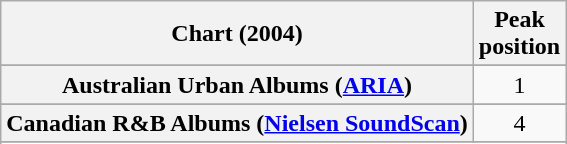<table class="wikitable sortable plainrowheaders" style="text-align:center;">
<tr>
<th scope="col">Chart (2004)</th>
<th scope="col">Peak<br>position</th>
</tr>
<tr>
</tr>
<tr>
<th scope="row">Australian Urban Albums (<a href='#'>ARIA</a>)</th>
<td>1</td>
</tr>
<tr>
</tr>
<tr>
</tr>
<tr>
</tr>
<tr>
</tr>
<tr>
<th scope="row">Canadian R&B Albums (<a href='#'>Nielsen SoundScan</a>)</th>
<td style="text-align:center;">4</td>
</tr>
<tr>
</tr>
<tr>
</tr>
<tr>
</tr>
<tr>
</tr>
<tr>
</tr>
<tr>
</tr>
<tr>
</tr>
<tr>
</tr>
<tr>
</tr>
<tr>
</tr>
<tr>
</tr>
<tr>
</tr>
<tr>
</tr>
<tr>
</tr>
<tr>
</tr>
</table>
